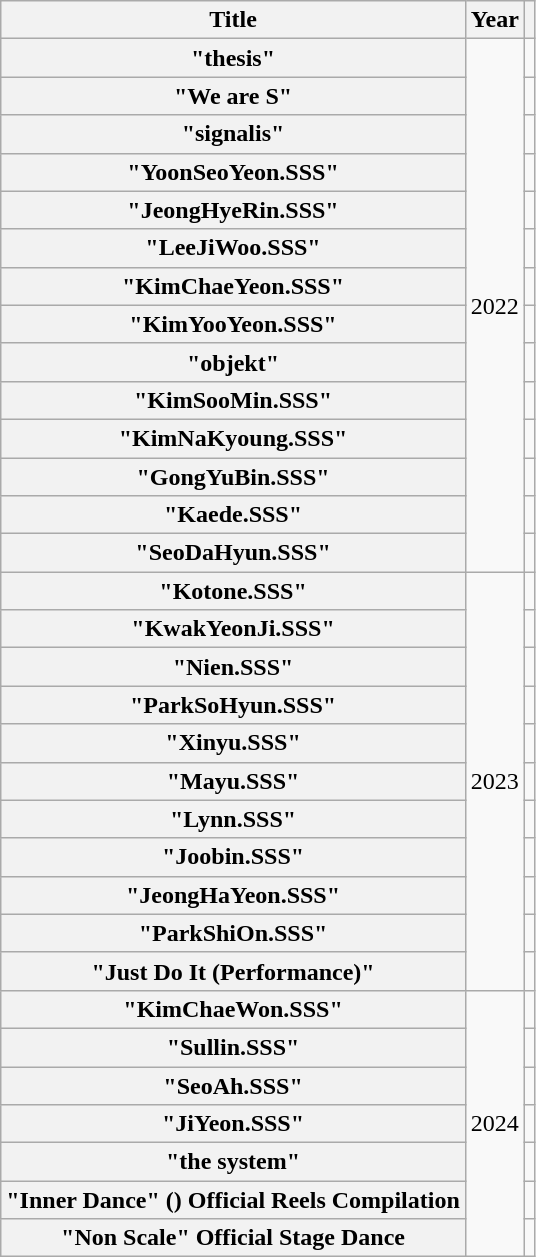<table class="wikitable plainrowheaders" style="text-align:center">
<tr>
<th scope="col">Title</th>
<th scope="col">Year</th>
<th scope="col"></th>
</tr>
<tr>
<th scope="row">"thesis"</th>
<td rowspan="14">2022</td>
<td></td>
</tr>
<tr>
<th scope="row">"We are S"</th>
<td></td>
</tr>
<tr>
<th scope="row">"signalis"</th>
<td></td>
</tr>
<tr>
<th scope="row">"YoonSeoYeon.SSS"</th>
<td></td>
</tr>
<tr>
<th scope="row">"JeongHyeRin.SSS"</th>
<td></td>
</tr>
<tr>
<th scope="row">"LeeJiWoo.SSS"</th>
<td></td>
</tr>
<tr>
<th scope="row">"KimChaeYeon.SSS"</th>
<td></td>
</tr>
<tr>
<th scope="row">"KimYooYeon.SSS"</th>
<td></td>
</tr>
<tr>
<th scope="row">"objekt"</th>
<td></td>
</tr>
<tr>
<th scope="row">"KimSooMin.SSS"</th>
<td></td>
</tr>
<tr>
<th scope="row">"KimNaKyoung.SSS"</th>
<td></td>
</tr>
<tr>
<th scope="row">"GongYuBin.SSS"</th>
<td></td>
</tr>
<tr>
<th scope="row">"Kaede.SSS"</th>
<td></td>
</tr>
<tr>
<th scope="row">"SeoDaHyun.SSS"</th>
<td></td>
</tr>
<tr>
<th scope="row">"Kotone.SSS"</th>
<td rowspan="11">2023</td>
<td></td>
</tr>
<tr>
<th scope="row">"KwakYeonJi.SSS"</th>
<td></td>
</tr>
<tr>
<th scope="row">"Nien.SSS"</th>
<td></td>
</tr>
<tr>
<th scope="row">"ParkSoHyun.SSS"</th>
<td></td>
</tr>
<tr>
<th scope="row">"Xinyu.SSS"</th>
<td></td>
</tr>
<tr>
<th scope="row">"Mayu.SSS"</th>
<td></td>
</tr>
<tr>
<th scope="row">"Lynn.SSS"</th>
<td></td>
</tr>
<tr>
<th scope="row">"Joobin.SSS"</th>
<td></td>
</tr>
<tr>
<th scope="row">"JeongHaYeon.SSS"</th>
<td></td>
</tr>
<tr>
<th scope="row">"ParkShiOn.SSS"</th>
<td></td>
</tr>
<tr>
<th scope="row">"Just Do It (Performance)"</th>
<td></td>
</tr>
<tr>
<th scope="row">"KimChaeWon.SSS"</th>
<td rowspan="7">2024</td>
<td></td>
</tr>
<tr>
<th scope="row">"Sullin.SSS"</th>
<td></td>
</tr>
<tr>
<th scope="row">"SeoAh.SSS"</th>
<td></td>
</tr>
<tr>
<th scope="row">"JiYeon.SSS"</th>
<td></td>
</tr>
<tr>
<th scope="row">"the system"</th>
<td></td>
</tr>
<tr>
<th scope="row">"Inner Dance" () Official Reels Compilation</th>
<td></td>
</tr>
<tr>
<th scope="row">"Non Scale" Official Stage Dance</th>
<td></td>
</tr>
</table>
